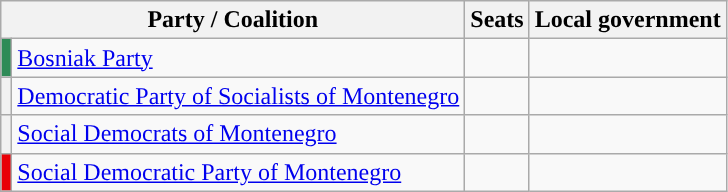<table class="wikitable" style="text-align:left;">
<tr>
<th colspan=2>Party / Coalition</th>
<th>Seats</th>
<th>Local government</th>
</tr>
<tr>
<th style="background-color: #2E8B57"></th>
<td><a href='#'>Bosniak Party</a></td>
<td></td>
<td></td>
</tr>
<tr>
<th style="background-color: "></th>
<td><a href='#'>Democratic Party of Socialists of Montenegro</a></td>
<td></td>
<td></td>
</tr>
<tr>
<th style="background-color: "></th>
<td><a href='#'>Social Democrats of Montenegro</a></td>
<td></td>
<td></td>
</tr>
<tr>
<th style="background-color: #E90007"></th>
<td><a href='#'>Social Democratic Party of Montenegro</a></td>
<td></td>
<td></td>
</tr>
</table>
